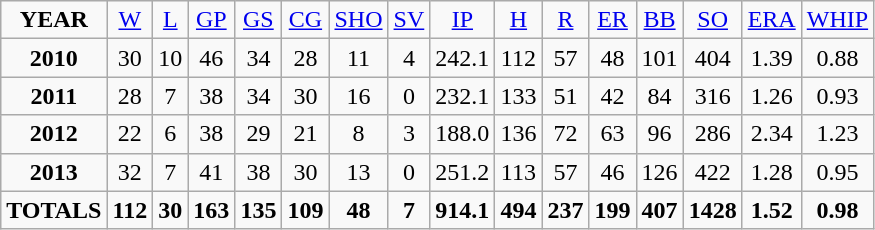<table class="wikitable">
<tr align=center>
<td><strong>YEAR</strong></td>
<td><a href='#'>W</a></td>
<td><a href='#'>L</a></td>
<td><a href='#'>GP</a></td>
<td><a href='#'>GS</a></td>
<td><a href='#'>CG</a></td>
<td><a href='#'>SHO</a></td>
<td><a href='#'>SV</a></td>
<td><a href='#'>IP</a></td>
<td><a href='#'>H</a></td>
<td><a href='#'>R</a></td>
<td><a href='#'>ER</a></td>
<td><a href='#'>BB</a></td>
<td><a href='#'>SO</a></td>
<td><a href='#'>ERA</a></td>
<td><a href='#'>WHIP</a></td>
</tr>
<tr align=center>
<td><strong>2010</strong></td>
<td>30</td>
<td>10</td>
<td>46</td>
<td>34</td>
<td>28</td>
<td>11</td>
<td>4</td>
<td>242.1</td>
<td>112</td>
<td>57</td>
<td>48</td>
<td>101</td>
<td>404</td>
<td>1.39</td>
<td>0.88</td>
</tr>
<tr align=center>
<td><strong>2011</strong></td>
<td>28</td>
<td>7</td>
<td>38</td>
<td>34</td>
<td>30</td>
<td>16</td>
<td>0</td>
<td>232.1</td>
<td>133</td>
<td>51</td>
<td>42</td>
<td>84</td>
<td>316</td>
<td>1.26</td>
<td>0.93</td>
</tr>
<tr align=center>
<td><strong>2012</strong></td>
<td>22</td>
<td>6</td>
<td>38</td>
<td>29</td>
<td>21</td>
<td>8</td>
<td>3</td>
<td>188.0</td>
<td>136</td>
<td>72</td>
<td>63</td>
<td>96</td>
<td>286</td>
<td>2.34</td>
<td>1.23</td>
</tr>
<tr align=center>
<td><strong>2013</strong></td>
<td>32</td>
<td>7</td>
<td>41</td>
<td>38</td>
<td>30</td>
<td>13</td>
<td>0</td>
<td>251.2</td>
<td>113</td>
<td>57</td>
<td>46</td>
<td>126</td>
<td>422</td>
<td>1.28</td>
<td>0.95</td>
</tr>
<tr align=center>
<td><strong>TOTALS</strong></td>
<td><strong>112</strong></td>
<td><strong>30</strong></td>
<td><strong>163</strong></td>
<td><strong>135</strong></td>
<td><strong>109</strong></td>
<td><strong>48</strong></td>
<td><strong>7</strong></td>
<td><strong>914.1</strong></td>
<td><strong>494</strong></td>
<td><strong>237</strong></td>
<td><strong>199</strong></td>
<td><strong>407</strong></td>
<td><strong>1428</strong></td>
<td><strong>1.52</strong></td>
<td><strong>0.98</strong></td>
</tr>
</table>
